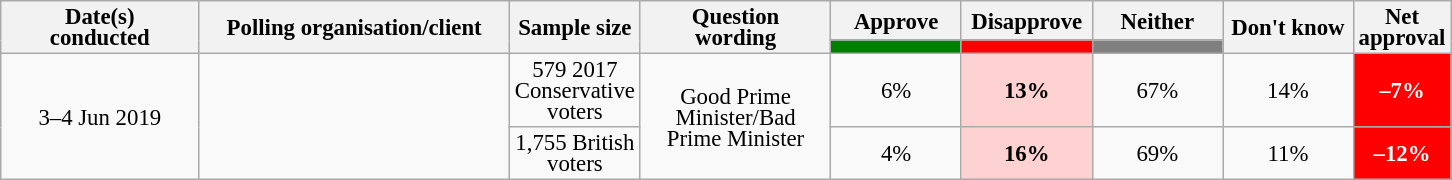<table class="wikitable collapsible sortable" style="text-align:center;font-size:95%;line-height:14px;">
<tr>
<th rowspan="2" style="width:125px;">Date(s)<br>conducted</th>
<th rowspan="2" style="width:200px;">Polling organisation/client</th>
<th rowspan="2" style="width:60px;">Sample size</th>
<th rowspan="2" style="width:120px;">Question<br>wording</th>
<th class="unsortable" style="width:80px;">Approve</th>
<th class="unsortable" style="width: 80px;">Disapprove</th>
<th class="unsortable" style="width:80px;">Neither</th>
<th rowspan="2" class="unsortable" style="width:80px;">Don't know</th>
<th rowspan="2" class="unsortable" style="width:20px;">Net approval</th>
</tr>
<tr>
<th class="unsortable" style="background:green;width:60px;"></th>
<th class="unsortable" style="background:red;width:60px;"></th>
<th class="unsortable" style="background:grey;width:60px;"></th>
</tr>
<tr>
<td rowspan="2">3–4 Jun 2019</td>
<td rowspan="2"></td>
<td>579 2017 Conservative voters</td>
<td rowspan="2">Good Prime Minister/Bad Prime Minister</td>
<td>6%</td>
<td style="background:#FFD2D2"><strong>13%</strong></td>
<td>67%</td>
<td>14%</td>
<td style="background:red;color:white;"><strong>–7%</strong></td>
</tr>
<tr>
<td>1,755 British voters</td>
<td>4%</td>
<td style="background:#FFD2D2"><strong>16%</strong></td>
<td>69%</td>
<td>11%</td>
<td style="background:red;color:white;"><strong>–12%</strong></td>
</tr>
</table>
